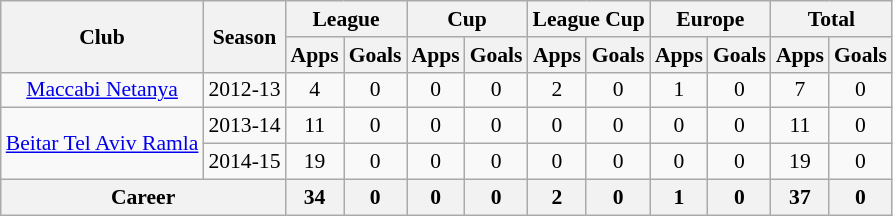<table class="wikitable" style="font-size:90%; text-align: center;">
<tr>
<th rowspan="2">Club</th>
<th rowspan="2">Season</th>
<th colspan="2">League</th>
<th colspan="2">Cup</th>
<th colspan="2">League Cup</th>
<th colspan="2">Europe</th>
<th colspan="2">Total</th>
</tr>
<tr>
<th>Apps</th>
<th>Goals</th>
<th>Apps</th>
<th>Goals</th>
<th>Apps</th>
<th>Goals</th>
<th>Apps</th>
<th>Goals</th>
<th>Apps</th>
<th>Goals</th>
</tr>
<tr |-||-||-|>
<td rowspan="1" valign="center"><a href='#'>Maccabi Netanya</a></td>
<td>2012-13</td>
<td>4</td>
<td>0</td>
<td>0</td>
<td>0</td>
<td>2</td>
<td>0</td>
<td>1</td>
<td>0</td>
<td>7</td>
<td>0</td>
</tr>
<tr>
<td rowspan="2" valign="center"><a href='#'>Beitar Tel Aviv Ramla</a></td>
<td>2013-14</td>
<td>11</td>
<td>0</td>
<td>0</td>
<td>0</td>
<td>0</td>
<td>0</td>
<td>0</td>
<td>0</td>
<td>11</td>
<td>0</td>
</tr>
<tr>
<td>2014-15</td>
<td>19</td>
<td>0</td>
<td>0</td>
<td>0</td>
<td>0</td>
<td>0</td>
<td>0</td>
<td>0</td>
<td>19</td>
<td>0</td>
</tr>
<tr>
<th colspan="2" valign="center">Career</th>
<th>34</th>
<th>0</th>
<th>0</th>
<th>0</th>
<th>2</th>
<th>0</th>
<th>1</th>
<th>0</th>
<th>37</th>
<th>0</th>
</tr>
</table>
